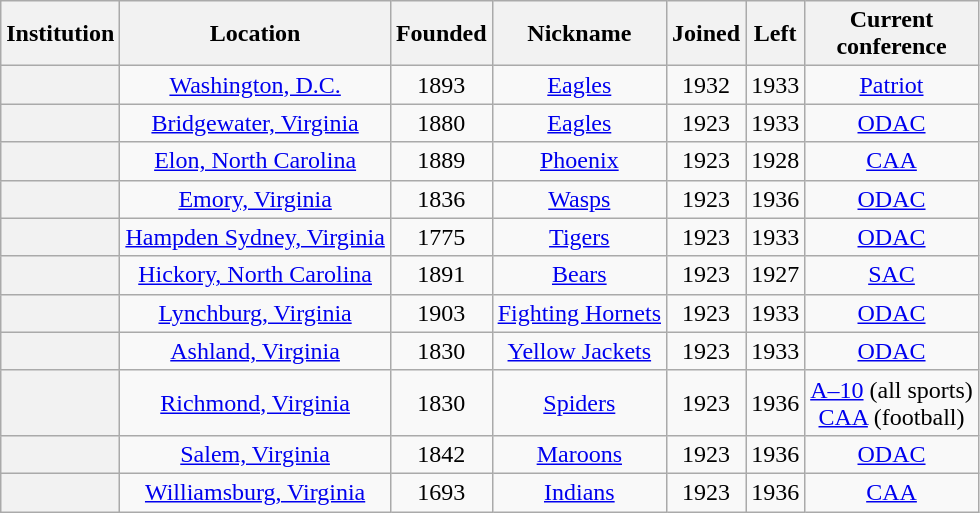<table class="wikitable sortable" style="text-align:center">
<tr>
<th>Institution</th>
<th>Location</th>
<th>Founded</th>
<th>Nickname</th>
<th>Joined</th>
<th>Left</th>
<th>Current<br>conference</th>
</tr>
<tr>
<th></th>
<td><a href='#'>Washington, D.C.</a></td>
<td>1893</td>
<td><a href='#'>Eagles</a></td>
<td>1932</td>
<td>1933</td>
<td><a href='#'>Patriot</a></td>
</tr>
<tr>
<th></th>
<td><a href='#'>Bridgewater, Virginia</a></td>
<td>1880</td>
<td><a href='#'>Eagles</a></td>
<td>1923</td>
<td>1933</td>
<td><a href='#'>ODAC</a></td>
</tr>
<tr>
<th></th>
<td><a href='#'>Elon, North Carolina</a></td>
<td>1889</td>
<td><a href='#'>Phoenix</a></td>
<td>1923</td>
<td>1928</td>
<td><a href='#'>CAA</a></td>
</tr>
<tr>
<th></th>
<td><a href='#'>Emory, Virginia</a></td>
<td>1836</td>
<td><a href='#'>Wasps</a></td>
<td>1923</td>
<td>1936</td>
<td><a href='#'>ODAC</a></td>
</tr>
<tr>
<th></th>
<td><a href='#'>Hampden Sydney, Virginia</a></td>
<td>1775</td>
<td><a href='#'>Tigers</a></td>
<td>1923</td>
<td>1933</td>
<td><a href='#'>ODAC</a></td>
</tr>
<tr>
<th></th>
<td><a href='#'>Hickory, North Carolina</a></td>
<td>1891</td>
<td><a href='#'>Bears</a></td>
<td>1923</td>
<td>1927</td>
<td><a href='#'>SAC</a></td>
</tr>
<tr>
<th></th>
<td><a href='#'>Lynchburg, Virginia</a></td>
<td>1903</td>
<td><a href='#'>Fighting Hornets</a></td>
<td>1923</td>
<td>1933</td>
<td><a href='#'>ODAC</a></td>
</tr>
<tr>
<th></th>
<td><a href='#'>Ashland, Virginia</a></td>
<td>1830</td>
<td><a href='#'>Yellow Jackets</a></td>
<td>1923</td>
<td>1933</td>
<td><a href='#'>ODAC</a></td>
</tr>
<tr>
<th></th>
<td><a href='#'>Richmond, Virginia</a></td>
<td>1830</td>
<td><a href='#'>Spiders</a></td>
<td>1923</td>
<td>1936</td>
<td><a href='#'>A–10</a> (all sports)<br><a href='#'>CAA</a> (football)</td>
</tr>
<tr>
<th></th>
<td><a href='#'>Salem, Virginia</a></td>
<td>1842</td>
<td><a href='#'>Maroons</a></td>
<td>1923</td>
<td>1936</td>
<td><a href='#'>ODAC</a></td>
</tr>
<tr>
<th></th>
<td><a href='#'>Williamsburg, Virginia</a></td>
<td>1693</td>
<td><a href='#'>Indians</a></td>
<td>1923</td>
<td>1936</td>
<td><a href='#'>CAA</a></td>
</tr>
</table>
